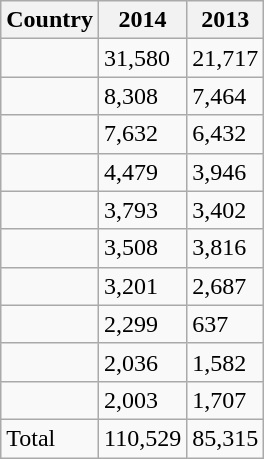<table class="wikitable sortable">
<tr>
<th>Country</th>
<th>2014</th>
<th>2013</th>
</tr>
<tr>
<td></td>
<td>31,580</td>
<td>21,717</td>
</tr>
<tr>
<td></td>
<td>8,308</td>
<td>7,464</td>
</tr>
<tr>
<td></td>
<td>7,632</td>
<td>6,432</td>
</tr>
<tr>
<td></td>
<td>4,479</td>
<td>3,946</td>
</tr>
<tr>
<td></td>
<td>3,793</td>
<td>3,402</td>
</tr>
<tr>
<td></td>
<td>3,508</td>
<td>3,816</td>
</tr>
<tr>
<td></td>
<td>3,201</td>
<td>2,687</td>
</tr>
<tr>
<td></td>
<td>2,299</td>
<td>637</td>
</tr>
<tr>
<td></td>
<td>2,036</td>
<td>1,582</td>
</tr>
<tr>
<td></td>
<td>2,003</td>
<td>1,707</td>
</tr>
<tr>
<td>Total</td>
<td>110,529</td>
<td>85,315</td>
</tr>
</table>
